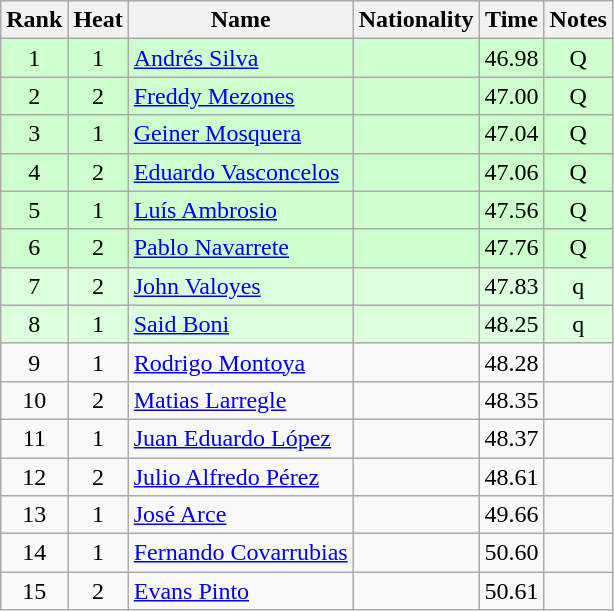<table class="wikitable sortable" style="text-align:center">
<tr>
<th>Rank</th>
<th>Heat</th>
<th>Name</th>
<th>Nationality</th>
<th>Time</th>
<th>Notes</th>
</tr>
<tr bgcolor=ccffcc>
<td>1</td>
<td>1</td>
<td align=left><a href='#'>Andrés Silva</a></td>
<td align=left></td>
<td>46.98</td>
<td>Q</td>
</tr>
<tr bgcolor=ccffcc>
<td>2</td>
<td>2</td>
<td align=left><a href='#'>Freddy Mezones</a></td>
<td align=left></td>
<td>47.00</td>
<td>Q</td>
</tr>
<tr bgcolor=ccffcc>
<td>3</td>
<td>1</td>
<td align=left><a href='#'>Geiner Mosquera</a></td>
<td align=left></td>
<td>47.04</td>
<td>Q</td>
</tr>
<tr bgcolor=ccffcc>
<td>4</td>
<td>2</td>
<td align=left><a href='#'>Eduardo Vasconcelos</a></td>
<td align=left></td>
<td>47.06</td>
<td>Q</td>
</tr>
<tr bgcolor=ccffcc>
<td>5</td>
<td>1</td>
<td align=left><a href='#'>Luís Ambrosio</a></td>
<td align=left></td>
<td>47.56</td>
<td>Q</td>
</tr>
<tr bgcolor=ccffcc>
<td>6</td>
<td>2</td>
<td align=left><a href='#'>Pablo Navarrete</a></td>
<td align=left></td>
<td>47.76</td>
<td>Q</td>
</tr>
<tr bgcolor=ddffdd>
<td>7</td>
<td>2</td>
<td align=left><a href='#'>John Valoyes</a></td>
<td align=left></td>
<td>47.83</td>
<td>q</td>
</tr>
<tr bgcolor=ddffdd>
<td>8</td>
<td>1</td>
<td align=left><a href='#'>Said Boni</a></td>
<td align=left></td>
<td>48.25</td>
<td>q</td>
</tr>
<tr>
<td>9</td>
<td>1</td>
<td align=left><a href='#'>Rodrigo Montoya</a></td>
<td align=left></td>
<td>48.28</td>
<td></td>
</tr>
<tr>
<td>10</td>
<td>2</td>
<td align=left><a href='#'>Matias Larregle</a></td>
<td align=left></td>
<td>48.35</td>
<td></td>
</tr>
<tr>
<td>11</td>
<td>1</td>
<td align=left><a href='#'>Juan Eduardo López</a></td>
<td align=left></td>
<td>48.37</td>
<td></td>
</tr>
<tr>
<td>12</td>
<td>2</td>
<td align=left><a href='#'>Julio Alfredo Pérez</a></td>
<td align=left></td>
<td>48.61</td>
<td></td>
</tr>
<tr>
<td>13</td>
<td>1</td>
<td align=left><a href='#'>José Arce</a></td>
<td align=left></td>
<td>49.66</td>
<td></td>
</tr>
<tr>
<td>14</td>
<td>1</td>
<td align=left><a href='#'>Fernando Covarrubias</a></td>
<td align=left></td>
<td>50.60</td>
<td></td>
</tr>
<tr>
<td>15</td>
<td>2</td>
<td align=left><a href='#'>Evans Pinto</a></td>
<td align=left></td>
<td>50.61</td>
<td></td>
</tr>
</table>
